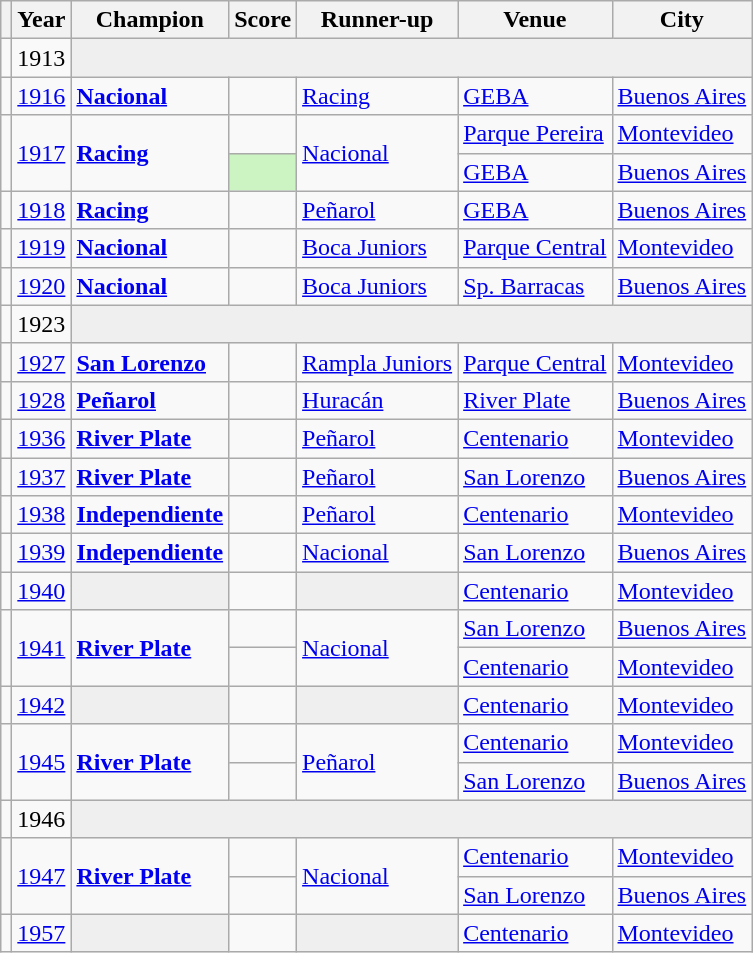<table class="wikitable sortable">
<tr>
<th width=></th>
<th>Year</th>
<th width= px>Champion</th>
<th>Score</th>
<th width= px>Runner-up</th>
<th width= px>Venue</th>
<th width= px>City</th>
</tr>
<tr>
<td></td>
<td>1913</td>
<td colspan=6 style=background:#efefef></td>
</tr>
<tr>
<td></td>
<td><a href='#'>1916</a></td>
<td> <strong><a href='#'>Nacional</a></strong> </td>
<td></td>
<td> <a href='#'>Racing</a></td>
<td><a href='#'>GEBA</a></td>
<td><a href='#'>Buenos Aires</a></td>
</tr>
<tr>
<td rowspan=2></td>
<td rowspan=2><a href='#'>1917</a></td>
<td rowspan=2> <strong><a href='#'>Racing</a></strong> </td>
<td></td>
<td rowspan=2> <a href='#'>Nacional</a></td>
<td><a href='#'>Parque Pereira</a></td>
<td><a href='#'>Montevideo</a></td>
</tr>
<tr>
<td style= background:#CCF4C3></td>
<td><a href='#'>GEBA</a></td>
<td><a href='#'>Buenos Aires</a></td>
</tr>
<tr>
<td></td>
<td><a href='#'>1918</a></td>
<td> <strong><a href='#'>Racing</a></strong> </td>
<td></td>
<td> <a href='#'>Peñarol</a></td>
<td><a href='#'>GEBA</a></td>
<td><a href='#'>Buenos Aires</a></td>
</tr>
<tr>
<td></td>
<td><a href='#'>1919</a></td>
<td> <strong><a href='#'>Nacional</a></strong> </td>
<td></td>
<td> <a href='#'>Boca Juniors</a></td>
<td><a href='#'>Parque Central</a></td>
<td><a href='#'>Montevideo</a></td>
</tr>
<tr>
<td></td>
<td><a href='#'>1920</a></td>
<td> <strong><a href='#'>Nacional</a></strong> </td>
<td></td>
<td> <a href='#'>Boca Juniors</a></td>
<td><a href='#'>Sp. Barracas</a></td>
<td><a href='#'>Buenos Aires</a></td>
</tr>
<tr>
<td></td>
<td>1923</td>
<td colspan=5 style=background:#efefef></td>
</tr>
<tr>
<td></td>
<td><a href='#'>1927</a></td>
<td> <strong><a href='#'>San Lorenzo</a></strong> </td>
<td></td>
<td> <a href='#'>Rampla Juniors</a></td>
<td><a href='#'>Parque Central</a></td>
<td><a href='#'>Montevideo</a></td>
</tr>
<tr>
<td></td>
<td><a href='#'>1928</a></td>
<td> <strong><a href='#'>Peñarol</a></strong> </td>
<td></td>
<td> <a href='#'>Huracán</a></td>
<td><a href='#'>River Plate</a></td>
<td><a href='#'>Buenos Aires</a></td>
</tr>
<tr>
<td></td>
<td><a href='#'>1936</a></td>
<td> <strong><a href='#'>River Plate</a></strong> </td>
<td></td>
<td> <a href='#'>Peñarol</a></td>
<td><a href='#'>Centenario</a></td>
<td><a href='#'>Montevideo</a></td>
</tr>
<tr>
<td></td>
<td><a href='#'>1937</a></td>
<td> <strong><a href='#'>River Plate</a></strong> </td>
<td></td>
<td> <a href='#'>Peñarol</a></td>
<td><a href='#'>San Lorenzo</a></td>
<td><a href='#'>Buenos Aires</a></td>
</tr>
<tr>
<td></td>
<td><a href='#'>1938</a></td>
<td> <strong><a href='#'>Independiente</a></strong> </td>
<td></td>
<td> <a href='#'>Peñarol</a></td>
<td><a href='#'>Centenario</a></td>
<td><a href='#'>Montevideo</a></td>
</tr>
<tr>
<td></td>
<td><a href='#'>1939</a></td>
<td> <strong><a href='#'>Independiente</a></strong> </td>
<td></td>
<td> <a href='#'>Nacional</a></td>
<td><a href='#'>San Lorenzo</a></td>
<td><a href='#'>Buenos Aires</a></td>
</tr>
<tr>
<td></td>
<td><a href='#'>1940</a></td>
<td style=background:#efefef></td>
<td></td>
<td style=background:#efefef></td>
<td><a href='#'>Centenario</a></td>
<td><a href='#'>Montevideo</a></td>
</tr>
<tr>
<td rowspan=2></td>
<td rowspan=2><a href='#'>1941</a></td>
<td rowspan=2> <strong><a href='#'>River Plate</a></strong> </td>
<td></td>
<td rowspan=2> <a href='#'>Nacional</a></td>
<td><a href='#'>San Lorenzo</a></td>
<td><a href='#'>Buenos Aires</a></td>
</tr>
<tr>
<td></td>
<td><a href='#'>Centenario</a></td>
<td><a href='#'>Montevideo</a></td>
</tr>
<tr>
<td></td>
<td><a href='#'>1942</a></td>
<td style=background:#efefef></td>
<td></td>
<td style=background:#efefef></td>
<td><a href='#'>Centenario</a></td>
<td><a href='#'>Montevideo</a></td>
</tr>
<tr>
<td rowspan=2></td>
<td rowspan=2><a href='#'>1945</a></td>
<td rowspan=2> <strong><a href='#'>River Plate</a></strong> </td>
<td></td>
<td rowspan=2> <a href='#'>Peñarol</a></td>
<td><a href='#'>Centenario</a></td>
<td><a href='#'>Montevideo</a></td>
</tr>
<tr>
<td></td>
<td><a href='#'>San Lorenzo</a></td>
<td><a href='#'>Buenos Aires</a></td>
</tr>
<tr>
<td></td>
<td>1946</td>
<td colspan=7 style=background:#efefef></td>
</tr>
<tr>
<td rowspan=2></td>
<td rowspan=2><a href='#'>1947</a></td>
<td rowspan=2> <strong><a href='#'>River Plate</a></strong> </td>
<td></td>
<td rowspan=2> <a href='#'>Nacional</a></td>
<td><a href='#'>Centenario</a></td>
<td><a href='#'>Montevideo</a></td>
</tr>
<tr>
<td></td>
<td><a href='#'>San Lorenzo</a></td>
<td><a href='#'>Buenos Aires</a></td>
</tr>
<tr>
<td></td>
<td><a href='#'>1957</a></td>
<td style=background:#efefef></td>
<td></td>
<td style=background:#efefef></td>
<td><a href='#'>Centenario</a></td>
<td><a href='#'>Montevideo</a></td>
</tr>
</table>
